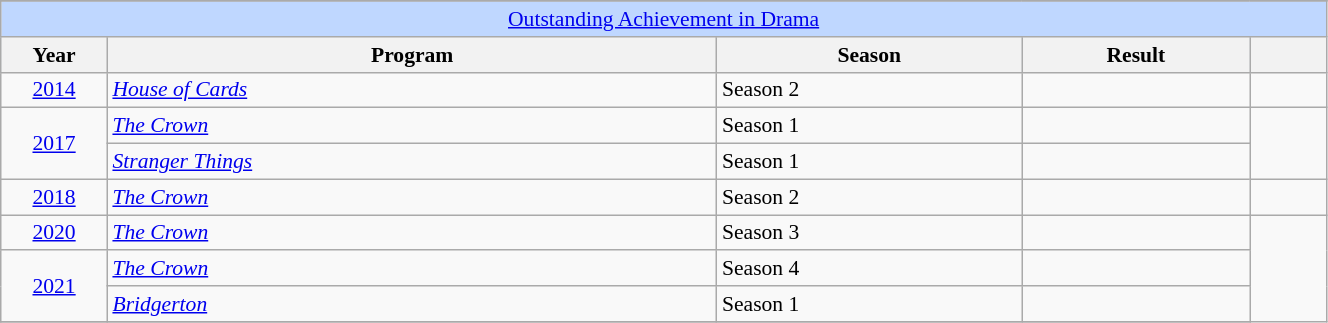<table class="wikitable plainrowheaders" style="font-size: 90%" width=70%>
<tr>
</tr>
<tr ---- bgcolor="#bfd7ff">
<td colspan=6 align=center><a href='#'>Outstanding Achievement in Drama</a></td>
</tr>
<tr ---- bgcolor="#ebf5ff">
<th scope="col" style="width:7%;">Year</th>
<th scope="col" style="width:40%;">Program</th>
<th scope="col" style="width:20%;">Season</th>
<th scope="col" style="width:15%;">Result</th>
<th scope="col" class="unsortable" style="width:5%;"></th>
</tr>
<tr>
<td style="text-align:center;"><a href='#'>2014</a></td>
<td><em><a href='#'>House of Cards</a></em></td>
<td>Season 2</td>
<td></td>
<td style="text-align:center;"></td>
</tr>
<tr>
<td rowspan="2" style="text-align:center;"><a href='#'>2017</a></td>
<td><em><a href='#'>The Crown</a></em></td>
<td>Season 1</td>
<td></td>
<td rowspan="2" style="text-align:center;"></td>
</tr>
<tr>
<td><em><a href='#'>Stranger Things</a></em></td>
<td>Season 1</td>
<td></td>
</tr>
<tr>
<td style="text-align:center;"><a href='#'>2018</a></td>
<td><em><a href='#'>The Crown</a></em></td>
<td>Season 2</td>
<td></td>
<td style="text-align:center;"></td>
</tr>
<tr>
<td style="text-align:center;"><a href='#'>2020</a></td>
<td><em><a href='#'>The Crown</a></em></td>
<td>Season 3</td>
<td></td>
</tr>
<tr>
<td rowspan="2" style="text-align:center;"><a href='#'>2021</a></td>
<td><em><a href='#'>The Crown</a></em></td>
<td>Season 4</td>
<td></td>
</tr>
<tr>
<td><em><a href='#'>Bridgerton</a></em></td>
<td>Season 1</td>
<td></td>
</tr>
<tr>
</tr>
</table>
